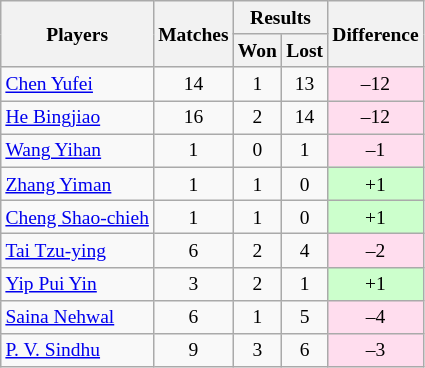<table class=wikitable style="text-align:center; font-size:small">
<tr>
<th rowspan="2">Players</th>
<th rowspan="2">Matches</th>
<th colspan="2">Results</th>
<th rowspan="2">Difference</th>
</tr>
<tr>
<th>Won</th>
<th>Lost</th>
</tr>
<tr>
<td align="left"> <a href='#'>Chen Yufei</a></td>
<td>14</td>
<td>1</td>
<td>13</td>
<td bgcolor="#ffddee">–12</td>
</tr>
<tr>
<td align="left"> <a href='#'>He Bingjiao</a></td>
<td>16</td>
<td>2</td>
<td>14</td>
<td bgcolor="#ffddee">–12</td>
</tr>
<tr>
<td align="left"> <a href='#'>Wang Yihan</a></td>
<td>1</td>
<td>0</td>
<td>1</td>
<td bgcolor="#ffddee">–1</td>
</tr>
<tr>
<td align="left"> <a href='#'>Zhang Yiman</a></td>
<td>1</td>
<td>1</td>
<td>0</td>
<td bgcolor="#ccffcc">+1</td>
</tr>
<tr>
<td align="left"> <a href='#'>Cheng Shao-chieh</a></td>
<td>1</td>
<td>1</td>
<td>0</td>
<td bgcolor="#ccffcc">+1</td>
</tr>
<tr>
<td align="left"> <a href='#'>Tai Tzu-ying</a></td>
<td>6</td>
<td>2</td>
<td>4</td>
<td bgcolor="#ffddee">–2</td>
</tr>
<tr>
<td align="left"> <a href='#'>Yip Pui Yin</a></td>
<td>3</td>
<td>2</td>
<td>1</td>
<td bgcolor="#ccffcc">+1</td>
</tr>
<tr>
<td align="left"> <a href='#'>Saina Nehwal</a></td>
<td>6</td>
<td>1</td>
<td>5</td>
<td bgcolor="#ffddee">–4</td>
</tr>
<tr>
<td align="left"> <a href='#'>P. V. Sindhu</a></td>
<td>9</td>
<td>3</td>
<td>6</td>
<td bgcolor="#ffddee">–3</td>
</tr>
</table>
